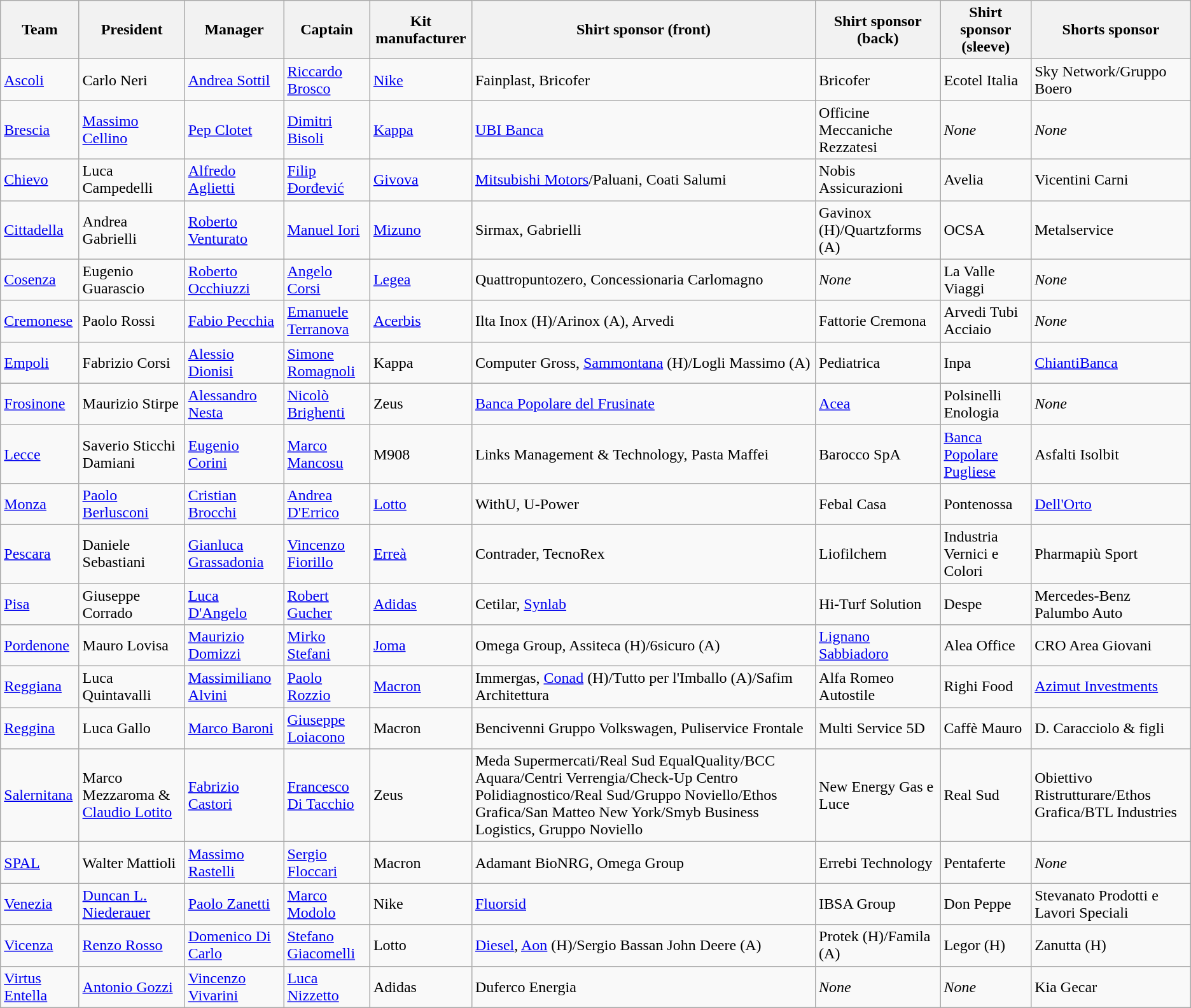<table class="wikitable sortable">
<tr>
<th>Team</th>
<th>President</th>
<th>Manager</th>
<th>Captain</th>
<th>Kit manufacturer</th>
<th>Shirt sponsor (front)</th>
<th>Shirt sponsor (back)</th>
<th>Shirt sponsor (sleeve)</th>
<th>Shorts sponsor</th>
</tr>
<tr>
<td><a href='#'>Ascoli</a></td>
<td> Carlo Neri</td>
<td> <a href='#'>Andrea Sottil</a></td>
<td> <a href='#'>Riccardo Brosco</a></td>
<td><a href='#'>Nike</a></td>
<td>Fainplast, Bricofer</td>
<td>Bricofer</td>
<td>Ecotel Italia</td>
<td>Sky Network/Gruppo Boero</td>
</tr>
<tr>
<td><a href='#'>Brescia</a></td>
<td> <a href='#'>Massimo Cellino</a></td>
<td> <a href='#'>Pep Clotet</a></td>
<td> <a href='#'>Dimitri Bisoli</a></td>
<td><a href='#'>Kappa</a></td>
<td><a href='#'>UBI Banca</a></td>
<td>Officine Meccaniche Rezzatesi</td>
<td><em>None</em></td>
<td><em>None</em></td>
</tr>
<tr>
<td><a href='#'>Chievo</a></td>
<td> Luca Campedelli</td>
<td> <a href='#'>Alfredo Aglietti</a></td>
<td> <a href='#'>Filip Đorđević</a></td>
<td><a href='#'>Givova</a></td>
<td><a href='#'>Mitsubishi Motors</a>/Paluani, Coati Salumi</td>
<td>Nobis Assicurazioni</td>
<td>Avelia</td>
<td>Vicentini Carni</td>
</tr>
<tr>
<td><a href='#'>Cittadella</a></td>
<td> Andrea Gabrielli</td>
<td> <a href='#'>Roberto Venturato</a></td>
<td> <a href='#'>Manuel Iori</a></td>
<td><a href='#'>Mizuno</a></td>
<td>Sirmax, Gabrielli</td>
<td>Gavinox (H)/Quartzforms (A)</td>
<td>OCSA</td>
<td>Metalservice</td>
</tr>
<tr>
<td><a href='#'>Cosenza</a></td>
<td> Eugenio Guarascio</td>
<td> <a href='#'>Roberto Occhiuzzi</a></td>
<td> <a href='#'>Angelo Corsi</a></td>
<td><a href='#'>Legea</a></td>
<td>Quattropuntozero, Concessionaria Carlomagno</td>
<td><em>None</em></td>
<td>La Valle Viaggi</td>
<td><em>None</em></td>
</tr>
<tr>
<td><a href='#'>Cremonese</a></td>
<td> Paolo Rossi</td>
<td> <a href='#'>Fabio Pecchia</a></td>
<td> <a href='#'>Emanuele Terranova</a></td>
<td><a href='#'>Acerbis</a></td>
<td>Ilta Inox (H)/Arinox (A), Arvedi</td>
<td>Fattorie Cremona</td>
<td>Arvedi Tubi Acciaio</td>
<td><em>None</em></td>
</tr>
<tr>
<td><a href='#'>Empoli</a></td>
<td> Fabrizio Corsi</td>
<td> <a href='#'>Alessio Dionisi</a></td>
<td> <a href='#'>Simone Romagnoli</a></td>
<td>Kappa</td>
<td>Computer Gross, <a href='#'>Sammontana</a> (H)/Logli Massimo (A)</td>
<td>Pediatrica</td>
<td>Inpa</td>
<td><a href='#'>ChiantiBanca</a></td>
</tr>
<tr>
<td><a href='#'>Frosinone</a></td>
<td> Maurizio Stirpe</td>
<td> <a href='#'>Alessandro Nesta</a></td>
<td> <a href='#'>Nicolò Brighenti</a></td>
<td>Zeus</td>
<td><a href='#'>Banca Popolare del Frusinate</a></td>
<td><a href='#'>Acea</a></td>
<td>Polsinelli Enologia</td>
<td><em>None</em></td>
</tr>
<tr>
<td><a href='#'>Lecce</a></td>
<td> Saverio Sticchi Damiani</td>
<td> <a href='#'>Eugenio Corini</a></td>
<td> <a href='#'>Marco Mancosu</a></td>
<td>M908</td>
<td>Links Management & Technology, Pasta Maffei</td>
<td>Barocco SpA</td>
<td><a href='#'>Banca Popolare Pugliese</a></td>
<td>Asfalti Isolbit</td>
</tr>
<tr>
<td><a href='#'>Monza</a></td>
<td> <a href='#'>Paolo Berlusconi</a></td>
<td> <a href='#'>Cristian Brocchi</a></td>
<td> <a href='#'>Andrea D'Errico</a></td>
<td><a href='#'>Lotto</a></td>
<td>WithU, U-Power</td>
<td>Febal Casa</td>
<td>Pontenossa</td>
<td><a href='#'>Dell'Orto</a></td>
</tr>
<tr>
<td><a href='#'>Pescara</a></td>
<td> Daniele Sebastiani</td>
<td> <a href='#'>Gianluca Grassadonia</a></td>
<td> <a href='#'>Vincenzo Fiorillo</a></td>
<td><a href='#'>Erreà</a></td>
<td>Contrader, TecnoRex</td>
<td>Liofilchem</td>
<td>Industria Vernici e Colori</td>
<td>Pharmapiù Sport</td>
</tr>
<tr>
<td><a href='#'>Pisa</a></td>
<td> Giuseppe Corrado</td>
<td> <a href='#'>Luca D'Angelo</a></td>
<td> <a href='#'>Robert Gucher</a></td>
<td><a href='#'>Adidas</a></td>
<td>Cetilar, <a href='#'>Synlab</a></td>
<td>Hi-Turf Solution</td>
<td>Despe</td>
<td>Mercedes-Benz Palumbo Auto</td>
</tr>
<tr>
<td><a href='#'>Pordenone</a></td>
<td> Mauro Lovisa</td>
<td> <a href='#'>Maurizio Domizzi</a></td>
<td> <a href='#'>Mirko Stefani</a></td>
<td><a href='#'>Joma</a></td>
<td>Omega Group, Assiteca (H)/6sicuro (A)</td>
<td><a href='#'>Lignano Sabbiadoro</a></td>
<td>Alea Office</td>
<td>CRO Area Giovani</td>
</tr>
<tr>
<td><a href='#'>Reggiana</a></td>
<td> Luca Quintavalli</td>
<td> <a href='#'>Massimiliano Alvini</a></td>
<td> <a href='#'>Paolo Rozzio</a></td>
<td><a href='#'>Macron</a></td>
<td>Immergas, <a href='#'>Conad</a> (H)/Tutto per l'Imballo (A)/Safim Architettura</td>
<td>Alfa Romeo Autostile</td>
<td>Righi Food</td>
<td><a href='#'>Azimut Investments</a></td>
</tr>
<tr>
<td><a href='#'>Reggina</a></td>
<td> Luca Gallo</td>
<td> <a href='#'>Marco Baroni</a></td>
<td> <a href='#'>Giuseppe Loiacono</a></td>
<td>Macron</td>
<td>Bencivenni Gruppo Volkswagen, Puliservice Frontale</td>
<td>Multi Service 5D</td>
<td>Caffè Mauro</td>
<td>D. Caracciolo & figli</td>
</tr>
<tr>
<td><a href='#'>Salernitana</a></td>
<td> Marco Mezzaroma &  <a href='#'>Claudio Lotito</a></td>
<td> <a href='#'>Fabrizio Castori</a></td>
<td> <a href='#'>Francesco Di Tacchio</a></td>
<td>Zeus</td>
<td>Meda Supermercati/Real Sud EqualQuality/BCC Aquara/Centri Verrengia/Check-Up Centro Polidiagnostico/Real Sud/Gruppo Noviello/Ethos Grafica/San Matteo New York/Smyb Business Logistics, Gruppo Noviello</td>
<td>New Energy Gas e Luce</td>
<td>Real Sud</td>
<td>Obiettivo Ristrutturare/Ethos Grafica/BTL Industries</td>
</tr>
<tr>
<td><a href='#'>SPAL</a></td>
<td> Walter Mattioli</td>
<td> <a href='#'>Massimo Rastelli</a></td>
<td> <a href='#'>Sergio Floccari</a></td>
<td>Macron</td>
<td>Adamant BioNRG, Omega Group</td>
<td>Errebi Technology</td>
<td>Pentaferte</td>
<td><em>None</em></td>
</tr>
<tr>
<td><a href='#'>Venezia</a></td>
<td> <a href='#'>Duncan L. Niederauer</a></td>
<td> <a href='#'>Paolo Zanetti</a></td>
<td> <a href='#'>Marco Modolo</a></td>
<td>Nike</td>
<td><a href='#'>Fluorsid</a></td>
<td>IBSA Group</td>
<td>Don Peppe</td>
<td>Stevanato Prodotti e Lavori Speciali</td>
</tr>
<tr>
<td><a href='#'>Vicenza</a></td>
<td> <a href='#'>Renzo Rosso</a></td>
<td> <a href='#'>Domenico Di Carlo</a></td>
<td> <a href='#'>Stefano Giacomelli</a></td>
<td>Lotto</td>
<td><a href='#'>Diesel</a>, <a href='#'>Aon</a> (H)/Sergio Bassan John Deere (A)</td>
<td>Protek (H)/Famila (A)</td>
<td>Legor (H)</td>
<td>Zanutta (H)</td>
</tr>
<tr>
<td><a href='#'>Virtus Entella</a></td>
<td> <a href='#'>Antonio Gozzi</a></td>
<td> <a href='#'>Vincenzo Vivarini</a></td>
<td> <a href='#'>Luca Nizzetto</a></td>
<td>Adidas</td>
<td>Duferco Energia</td>
<td><em>None</em></td>
<td><em>None</em></td>
<td>Kia Gecar</td>
</tr>
</table>
